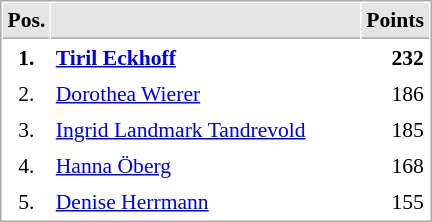<table cellspacing="1" cellpadding="3" style="border:1px solid #AAAAAA;font-size:90%">
<tr bgcolor="#E4E4E4">
<th style="border-bottom:1px solid #AAAAAA" width=10>Pos.</th>
<th style="border-bottom:1px solid #AAAAAA" width=200></th>
<th style="border-bottom:1px solid #AAAAAA" width=20>Points</th>
</tr>
<tr>
<td align="center"><strong>1.</strong></td>
<td> <strong><a href='#'>Tiril Eckhoff</a></strong></td>
<td align="right"><strong>232</strong></td>
</tr>
<tr>
<td align="center">2.</td>
<td> <a href='#'>Dorothea Wierer</a></td>
<td align="right">186</td>
</tr>
<tr>
<td align="center">3.</td>
<td> <a href='#'>Ingrid Landmark Tandrevold</a></td>
<td align="right">185</td>
</tr>
<tr>
<td align="center">4.</td>
<td> <a href='#'>Hanna Öberg</a></td>
<td align="right">168</td>
</tr>
<tr>
<td align="center">5.</td>
<td> <a href='#'>Denise Herrmann</a></td>
<td align="right">155</td>
</tr>
</table>
